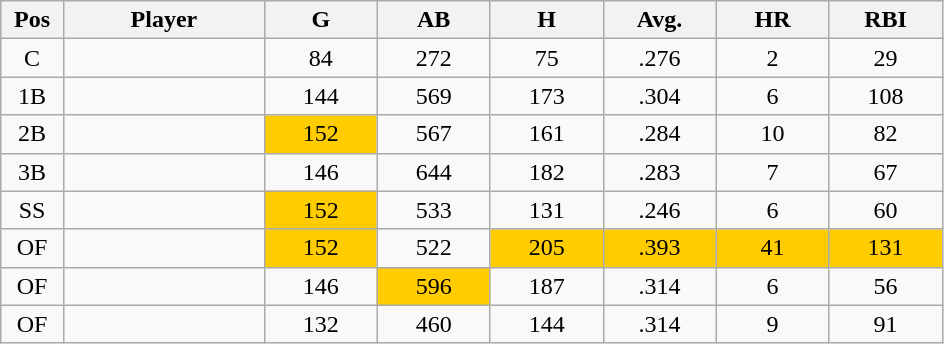<table class="wikitable sortable">
<tr>
<th bgcolor="#DDDDFF" width="5%">Pos</th>
<th bgcolor="#DDDDFF" width="16%">Player</th>
<th bgcolor="#DDDDFF" width="9%">G</th>
<th bgcolor="#DDDDFF" width="9%">AB</th>
<th bgcolor="#DDDDFF" width="9%">H</th>
<th bgcolor="#DDDDFF" width="9%">Avg.</th>
<th bgcolor="#DDDDFF" width="9%">HR</th>
<th bgcolor="#DDDDFF" width="9%">RBI</th>
</tr>
<tr align="center">
<td>C</td>
<td></td>
<td>84</td>
<td>272</td>
<td>75</td>
<td>.276</td>
<td>2</td>
<td>29</td>
</tr>
<tr align="center">
<td>1B</td>
<td></td>
<td>144</td>
<td>569</td>
<td>173</td>
<td>.304</td>
<td>6</td>
<td>108</td>
</tr>
<tr align="center">
<td>2B</td>
<td></td>
<td bgcolor=#ffcc00>152</td>
<td>567</td>
<td>161</td>
<td>.284</td>
<td>10</td>
<td>82</td>
</tr>
<tr align="center">
<td>3B</td>
<td></td>
<td>146</td>
<td>644</td>
<td>182</td>
<td>.283</td>
<td>7</td>
<td>67</td>
</tr>
<tr align="center">
<td>SS</td>
<td></td>
<td bgcolor=#ffcc00>152</td>
<td>533</td>
<td>131</td>
<td>.246</td>
<td>6</td>
<td>60</td>
</tr>
<tr align="center">
<td>OF</td>
<td></td>
<td bgcolor=#ffcc00>152</td>
<td>522</td>
<td bgcolor=#ffcc00>205</td>
<td bgcolor=#ffcc00>.393</td>
<td bgcolor=#ffcc00>41</td>
<td bgcolor=#ffcc00>131</td>
</tr>
<tr align="center">
<td>OF</td>
<td></td>
<td>146</td>
<td bgcolor=#ffcc00>596</td>
<td>187</td>
<td>.314</td>
<td>6</td>
<td>56</td>
</tr>
<tr align="center">
<td>OF</td>
<td></td>
<td>132</td>
<td>460</td>
<td>144</td>
<td>.314</td>
<td>9</td>
<td>91</td>
</tr>
</table>
